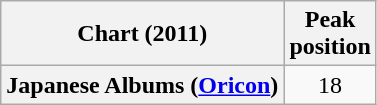<table class="wikitable plainrowheaders" style="text-align:center">
<tr>
<th scope="col">Chart (2011)</th>
<th scope="col">Peak<br> position</th>
</tr>
<tr>
<th scope="row">Japanese Albums (<a href='#'>Oricon</a>)</th>
<td>18</td>
</tr>
</table>
